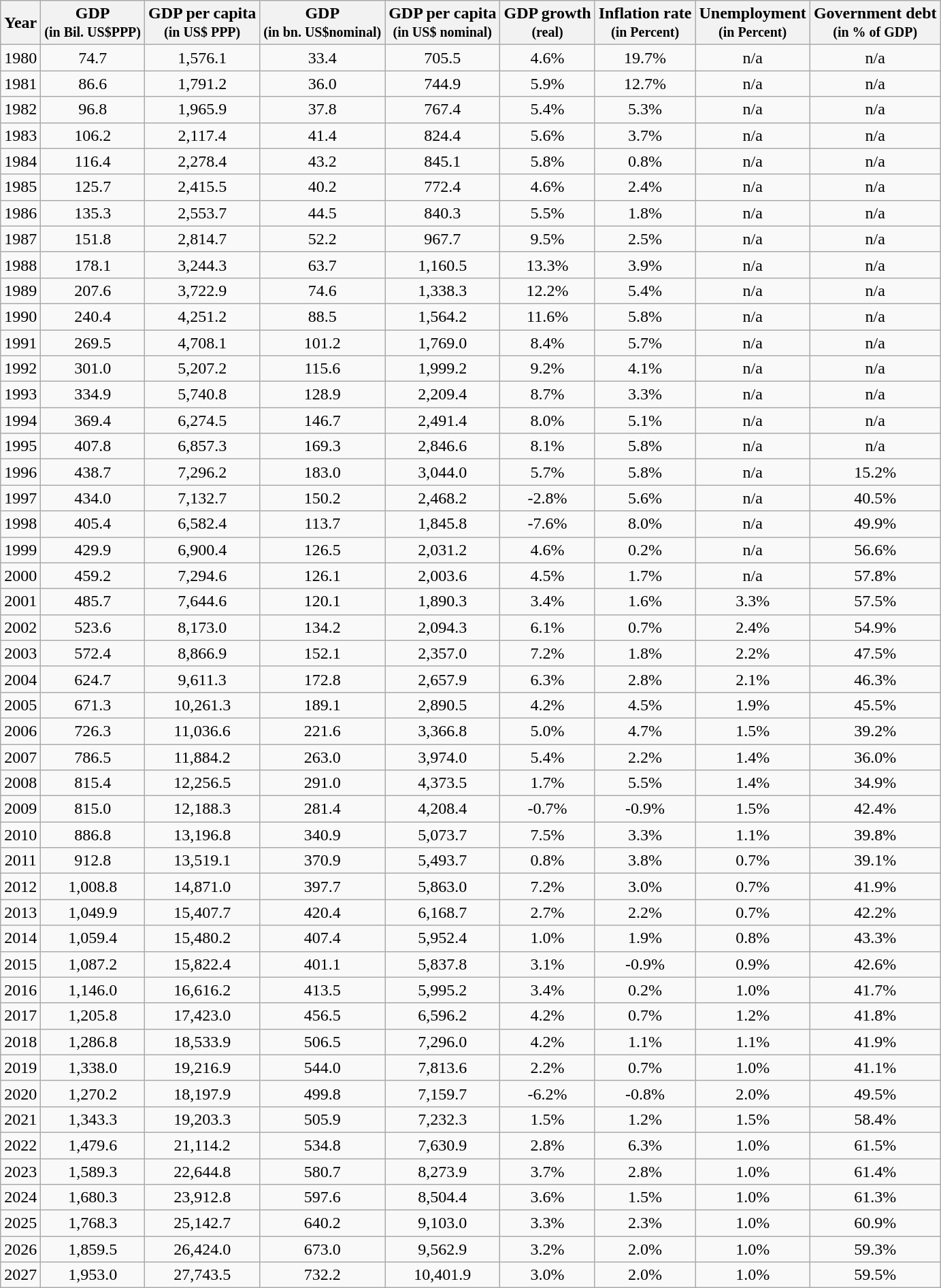<table class="wikitable sortable sticky-header" style="text-align:center;">
<tr>
<th>Year</th>
<th>GDP<br><small>(in Bil. US$PPP)</small></th>
<th>GDP per capita<br><small>(in US$ PPP)</small></th>
<th>GDP<br><small>(in bn. US$nominal)</small></th>
<th>GDP per capita<br><small>(in US$ nominal)</small></th>
<th>GDP growth<br><small>(real)</small></th>
<th>Inflation rate<br><small>(in Percent)</small></th>
<th>Unemployment<br><small>(in Percent)</small></th>
<th>Government debt<br><small>(in % of GDP)</small></th>
</tr>
<tr>
<td>1980</td>
<td>74.7</td>
<td>1,576.1</td>
<td>33.4</td>
<td>705.5</td>
<td>4.6%</td>
<td>19.7%</td>
<td>n/a</td>
<td>n/a</td>
</tr>
<tr>
<td>1981</td>
<td>86.6</td>
<td>1,791.2</td>
<td>36.0</td>
<td>744.9</td>
<td>5.9%</td>
<td>12.7%</td>
<td>n/a</td>
<td>n/a</td>
</tr>
<tr>
<td>1982</td>
<td>96.8</td>
<td>1,965.9</td>
<td>37.8</td>
<td>767.4</td>
<td>5.4%</td>
<td>5.3%</td>
<td>n/a</td>
<td>n/a</td>
</tr>
<tr>
<td>1983</td>
<td>106.2</td>
<td>2,117.4</td>
<td>41.4</td>
<td>824.4</td>
<td>5.6%</td>
<td>3.7%</td>
<td>n/a</td>
<td>n/a</td>
</tr>
<tr>
<td>1984</td>
<td>116.4</td>
<td>2,278.4</td>
<td>43.2</td>
<td>845.1</td>
<td>5.8%</td>
<td>0.8%</td>
<td>n/a</td>
<td>n/a</td>
</tr>
<tr>
<td>1985</td>
<td>125.7</td>
<td>2,415.5</td>
<td>40.2</td>
<td>772.4</td>
<td>4.6%</td>
<td>2.4%</td>
<td>n/a</td>
<td>n/a</td>
</tr>
<tr>
<td>1986</td>
<td>135.3</td>
<td>2,553.7</td>
<td>44.5</td>
<td>840.3</td>
<td>5.5%</td>
<td>1.8%</td>
<td>n/a</td>
<td>n/a</td>
</tr>
<tr>
<td>1987</td>
<td>151.8</td>
<td>2,814.7</td>
<td>52.2</td>
<td>967.7</td>
<td>9.5%</td>
<td>2.5%</td>
<td>n/a</td>
<td>n/a</td>
</tr>
<tr>
<td>1988</td>
<td>178.1</td>
<td>3,244.3</td>
<td>63.7</td>
<td>1,160.5</td>
<td>13.3%</td>
<td>3.9%</td>
<td>n/a</td>
<td>n/a</td>
</tr>
<tr>
<td>1989</td>
<td>207.6</td>
<td>3,722.9</td>
<td>74.6</td>
<td>1,338.3</td>
<td>12.2%</td>
<td>5.4%</td>
<td>n/a</td>
<td>n/a</td>
</tr>
<tr>
<td>1990</td>
<td>240.4</td>
<td>4,251.2</td>
<td>88.5</td>
<td>1,564.2</td>
<td>11.6%</td>
<td>5.8%</td>
<td>n/a</td>
<td>n/a</td>
</tr>
<tr>
<td>1991</td>
<td>269.5</td>
<td>4,708.1</td>
<td>101.2</td>
<td>1,769.0</td>
<td>8.4%</td>
<td>5.7%</td>
<td>n/a</td>
<td>n/a</td>
</tr>
<tr>
<td>1992</td>
<td>301.0</td>
<td>5,207.2</td>
<td>115.6</td>
<td>1,999.2</td>
<td>9.2%</td>
<td>4.1%</td>
<td>n/a</td>
<td>n/a</td>
</tr>
<tr>
<td>1993</td>
<td>334.9</td>
<td>5,740.8</td>
<td>128.9</td>
<td>2,209.4</td>
<td>8.7%</td>
<td>3.3%</td>
<td>n/a</td>
<td>n/a</td>
</tr>
<tr>
<td>1994</td>
<td>369.4</td>
<td>6,274.5</td>
<td>146.7</td>
<td>2,491.4</td>
<td>8.0%</td>
<td>5.1%</td>
<td>n/a</td>
<td>n/a</td>
</tr>
<tr>
<td>1995</td>
<td>407.8</td>
<td>6,857.3</td>
<td>169.3</td>
<td>2,846.6</td>
<td>8.1%</td>
<td>5.8%</td>
<td>n/a</td>
<td>n/a</td>
</tr>
<tr>
<td>1996</td>
<td>438.7</td>
<td>7,296.2</td>
<td>183.0</td>
<td>3,044.0</td>
<td>5.7%</td>
<td>5.8%</td>
<td>n/a</td>
<td>15.2%</td>
</tr>
<tr>
<td>1997</td>
<td>434.0</td>
<td>7,132.7</td>
<td>150.2</td>
<td>2,468.2</td>
<td>-2.8%</td>
<td>5.6%</td>
<td>n/a</td>
<td>40.5%</td>
</tr>
<tr>
<td>1998</td>
<td>405.4</td>
<td>6,582.4</td>
<td>113.7</td>
<td>1,845.8</td>
<td>-7.6%</td>
<td>8.0%</td>
<td>n/a</td>
<td>49.9%</td>
</tr>
<tr>
<td>1999</td>
<td>429.9</td>
<td>6,900.4</td>
<td>126.5</td>
<td>2,031.2</td>
<td>4.6%</td>
<td>0.2%</td>
<td>n/a</td>
<td>56.6%</td>
</tr>
<tr>
<td>2000</td>
<td>459.2</td>
<td>7,294.6</td>
<td>126.1</td>
<td>2,003.6</td>
<td>4.5%</td>
<td>1.7%</td>
<td>n/a</td>
<td>57.8%</td>
</tr>
<tr>
<td>2001</td>
<td>485.7</td>
<td>7,644.6</td>
<td>120.1</td>
<td>1,890.3</td>
<td>3.4%</td>
<td>1.6%</td>
<td>3.3%</td>
<td>57.5%</td>
</tr>
<tr>
<td>2002</td>
<td>523.6</td>
<td>8,173.0</td>
<td>134.2</td>
<td>2,094.3</td>
<td>6.1%</td>
<td>0.7%</td>
<td>2.4%</td>
<td>54.9%</td>
</tr>
<tr>
<td>2003</td>
<td>572.4</td>
<td>8,866.9</td>
<td>152.1</td>
<td>2,357.0</td>
<td>7.2%</td>
<td>1.8%</td>
<td>2.2%</td>
<td>47.5%</td>
</tr>
<tr>
<td>2004</td>
<td>624.7</td>
<td>9,611.3</td>
<td>172.8</td>
<td>2,657.9</td>
<td>6.3%</td>
<td>2.8%</td>
<td>2.1%</td>
<td>46.3%</td>
</tr>
<tr>
<td>2005</td>
<td>671.3</td>
<td>10,261.3</td>
<td>189.1</td>
<td>2,890.5</td>
<td>4.2%</td>
<td>4.5%</td>
<td>1.9%</td>
<td>45.5%</td>
</tr>
<tr>
<td>2006</td>
<td>726.3</td>
<td>11,036.6</td>
<td>221.6</td>
<td>3,366.8</td>
<td>5.0%</td>
<td>4.7%</td>
<td>1.5%</td>
<td>39.2%</td>
</tr>
<tr>
<td>2007</td>
<td>786.5</td>
<td>11,884.2</td>
<td>263.0</td>
<td>3,974.0</td>
<td>5.4%</td>
<td>2.2%</td>
<td>1.4%</td>
<td>36.0%</td>
</tr>
<tr>
<td>2008</td>
<td>815.4</td>
<td>12,256.5</td>
<td>291.0</td>
<td>4,373.5</td>
<td>1.7%</td>
<td>5.5%</td>
<td>1.4%</td>
<td>34.9%</td>
</tr>
<tr>
<td>2009</td>
<td>815.0</td>
<td>12,188.3</td>
<td>281.4</td>
<td>4,208.4</td>
<td>-0.7%</td>
<td>-0.9%</td>
<td>1.5%</td>
<td>42.4%</td>
</tr>
<tr>
<td>2010</td>
<td>886.8</td>
<td>13,196.8</td>
<td>340.9</td>
<td>5,073.7</td>
<td>7.5%</td>
<td>3.3%</td>
<td>1.1%</td>
<td>39.8%</td>
</tr>
<tr>
<td>2011</td>
<td>912.8</td>
<td>13,519.1</td>
<td>370.9</td>
<td>5,493.7</td>
<td>0.8%</td>
<td>3.8%</td>
<td>0.7%</td>
<td>39.1%</td>
</tr>
<tr>
<td>2012</td>
<td>1,008.8</td>
<td>14,871.0</td>
<td>397.7</td>
<td>5,863.0</td>
<td>7.2%</td>
<td>3.0%</td>
<td>0.7%</td>
<td>41.9%</td>
</tr>
<tr>
<td>2013</td>
<td>1,049.9</td>
<td>15,407.7</td>
<td>420.4</td>
<td>6,168.7</td>
<td>2.7%</td>
<td>2.2%</td>
<td>0.7%</td>
<td>42.2%</td>
</tr>
<tr>
<td>2014</td>
<td>1,059.4</td>
<td>15,480.2</td>
<td>407.4</td>
<td>5,952.4</td>
<td>1.0%</td>
<td>1.9%</td>
<td>0.8%</td>
<td>43.3%</td>
</tr>
<tr>
<td>2015</td>
<td>1,087.2</td>
<td>15,822.4</td>
<td>401.1</td>
<td>5,837.8</td>
<td>3.1%</td>
<td>-0.9%</td>
<td>0.9%</td>
<td>42.6%</td>
</tr>
<tr>
<td>2016</td>
<td>1,146.0</td>
<td>16,616.2</td>
<td>413.5</td>
<td>5,995.2</td>
<td>3.4%</td>
<td>0.2%</td>
<td>1.0%</td>
<td>41.7%</td>
</tr>
<tr>
<td>2017</td>
<td>1,205.8</td>
<td>17,423.0</td>
<td>456.5</td>
<td>6,596.2</td>
<td>4.2%</td>
<td>0.7%</td>
<td>1.2%</td>
<td>41.8%</td>
</tr>
<tr>
<td>2018</td>
<td>1,286.8</td>
<td>18,533.9</td>
<td>506.5</td>
<td>7,296.0</td>
<td>4.2%</td>
<td>1.1%</td>
<td>1.1%</td>
<td>41.9%</td>
</tr>
<tr>
<td>2019</td>
<td>1,338.0</td>
<td>19,216.9</td>
<td>544.0</td>
<td>7,813.6</td>
<td>2.2%</td>
<td>0.7%</td>
<td>1.0%</td>
<td>41.1%</td>
</tr>
<tr>
<td>2020</td>
<td>1,270.2</td>
<td>18,197.9</td>
<td>499.8</td>
<td>7,159.7</td>
<td>-6.2%</td>
<td>-0.8%</td>
<td>2.0%</td>
<td>49.5%</td>
</tr>
<tr>
<td>2021</td>
<td>1,343.3</td>
<td>19,203.3</td>
<td>505.9</td>
<td>7,232.3</td>
<td>1.5%</td>
<td>1.2%</td>
<td>1.5%</td>
<td>58.4%</td>
</tr>
<tr>
<td>2022</td>
<td>1,479.6</td>
<td>21,114.2</td>
<td>534.8</td>
<td>7,630.9</td>
<td>2.8%</td>
<td>6.3%</td>
<td>1.0%</td>
<td>61.5%</td>
</tr>
<tr>
<td>2023</td>
<td>1,589.3</td>
<td>22,644.8</td>
<td>580.7</td>
<td>8,273.9</td>
<td>3.7%</td>
<td>2.8%</td>
<td>1.0%</td>
<td>61.4%</td>
</tr>
<tr>
<td>2024</td>
<td>1,680.3</td>
<td>23,912.8</td>
<td>597.6</td>
<td>8,504.4</td>
<td>3.6%</td>
<td>1.5%</td>
<td>1.0%</td>
<td>61.3%</td>
</tr>
<tr>
<td>2025</td>
<td>1,768.3</td>
<td>25,142.7</td>
<td>640.2</td>
<td>9,103.0</td>
<td>3.3%</td>
<td>2.3%</td>
<td>1.0%</td>
<td>60.9%</td>
</tr>
<tr>
<td>2026</td>
<td>1,859.5</td>
<td>26,424.0</td>
<td>673.0</td>
<td>9,562.9</td>
<td>3.2%</td>
<td>2.0%</td>
<td>1.0%</td>
<td>59.3%</td>
</tr>
<tr>
<td>2027</td>
<td>1,953.0</td>
<td>27,743.5</td>
<td>732.2</td>
<td>10,401.9</td>
<td>3.0%</td>
<td>2.0%</td>
<td>1.0%</td>
<td>59.5%</td>
</tr>
</table>
